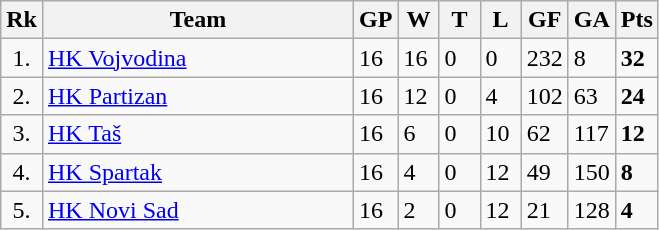<table class="wikitable" style="text-align:left;">
<tr>
<th width=20>Rk</th>
<th width=200>Team</th>
<th width=20 abbr="Games Played">GP</th>
<th width=20 abbr="Won">W</th>
<th width=20 abbr="Tied">T</th>
<th width=20 abbr="Lost">L</th>
<th width=20 abbr="Goals for">GF</th>
<th width=20 abbr="Goals against">GA</th>
<th width=20 abbr="Points">Pts</th>
</tr>
<tr>
<td style="text-align:center;">1.</td>
<td><a href='#'>HK Vojvodina</a></td>
<td>16</td>
<td>16</td>
<td>0</td>
<td>0</td>
<td>232</td>
<td>8</td>
<td><strong>32</strong></td>
</tr>
<tr>
<td style="text-align:center;">2.</td>
<td><a href='#'>HK Partizan</a></td>
<td>16</td>
<td>12</td>
<td>0</td>
<td>4</td>
<td>102</td>
<td>63</td>
<td><strong>24</strong></td>
</tr>
<tr>
<td style="text-align:center;">3.</td>
<td><a href='#'>HK Taš</a></td>
<td>16</td>
<td>6</td>
<td>0</td>
<td>10</td>
<td>62</td>
<td>117</td>
<td><strong>12</strong></td>
</tr>
<tr>
<td style="text-align:center;">4.</td>
<td><a href='#'>HK Spartak</a></td>
<td>16</td>
<td>4</td>
<td>0</td>
<td>12</td>
<td>49</td>
<td>150</td>
<td><strong>8</strong></td>
</tr>
<tr>
<td style="text-align:center;">5.</td>
<td><a href='#'>HK Novi Sad</a></td>
<td>16</td>
<td>2</td>
<td>0</td>
<td>12</td>
<td>21</td>
<td>128</td>
<td><strong>4</strong></td>
</tr>
</table>
